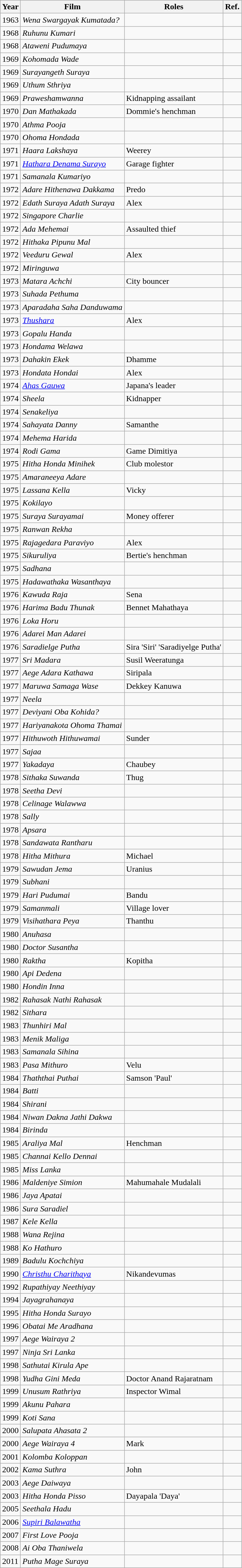<table class="wikitable">
<tr>
<th>Year</th>
<th>Film</th>
<th>Roles</th>
<th>Ref.</th>
</tr>
<tr>
<td>1963</td>
<td><em>Wena Swargayak Kumatada?</em></td>
<td></td>
<td></td>
</tr>
<tr>
<td>1968</td>
<td><em>Ruhunu Kumari</em></td>
<td></td>
<td></td>
</tr>
<tr>
<td>1968</td>
<td><em>Ataweni Pudumaya</em></td>
<td></td>
<td></td>
</tr>
<tr>
<td>1969</td>
<td><em>Kohomada Wade</em></td>
<td></td>
<td></td>
</tr>
<tr>
<td>1969</td>
<td><em>Surayangeth Suraya</em></td>
<td></td>
<td></td>
</tr>
<tr>
<td>1969</td>
<td><em>Uthum Sthriya</em></td>
<td></td>
<td></td>
</tr>
<tr>
<td>1969</td>
<td><em>Praweshamwanna</em></td>
<td>Kidnapping assailant</td>
<td></td>
</tr>
<tr>
<td>1970</td>
<td><em>Dan Mathakada</em></td>
<td>Dommie's henchman</td>
<td></td>
</tr>
<tr>
<td>1970</td>
<td><em>Athma Pooja</em></td>
<td></td>
<td></td>
</tr>
<tr>
<td>1970</td>
<td><em>Ohoma Hondada</em></td>
<td></td>
<td></td>
</tr>
<tr>
<td>1971</td>
<td><em>Haara Lakshaya</em></td>
<td>Weerey</td>
<td></td>
</tr>
<tr>
<td>1971</td>
<td><em><a href='#'>Hathara Denama Surayo</a></em></td>
<td>Garage fighter</td>
<td></td>
</tr>
<tr>
<td>1971</td>
<td><em>Samanala Kumariyo</em></td>
<td></td>
<td></td>
</tr>
<tr>
<td>1972</td>
<td><em>Adare Hithenawa Dakkama</em></td>
<td>Predo</td>
<td></td>
</tr>
<tr>
<td>1972</td>
<td><em>Edath Suraya Adath Suraya</em></td>
<td>Alex</td>
<td></td>
</tr>
<tr>
<td>1972</td>
<td><em>Singapore Charlie</em></td>
<td></td>
<td></td>
</tr>
<tr>
<td>1972</td>
<td><em>Ada Mehemai</em></td>
<td>Assaulted thief</td>
<td></td>
</tr>
<tr>
<td>1972</td>
<td><em>Hithaka Pipunu Mal</em></td>
<td></td>
<td></td>
</tr>
<tr>
<td>1972</td>
<td><em>Veeduru Gewal</em></td>
<td>Alex</td>
<td></td>
</tr>
<tr>
<td>1972</td>
<td><em>Miringuwa</em></td>
<td></td>
<td></td>
</tr>
<tr>
<td>1973</td>
<td><em>Matara Achchi</em></td>
<td>City bouncer</td>
<td></td>
</tr>
<tr>
<td>1973</td>
<td><em>Suhada Pethuma</em></td>
<td></td>
<td></td>
</tr>
<tr>
<td>1973</td>
<td><em>Aparadaha Saha Danduwama</em></td>
<td></td>
<td></td>
</tr>
<tr>
<td>1973</td>
<td><em><a href='#'>Thushara</a></em></td>
<td>Alex</td>
<td></td>
</tr>
<tr>
<td>1973</td>
<td><em>Gopalu Handa</em></td>
<td></td>
<td></td>
</tr>
<tr>
<td>1973</td>
<td><em>Hondama Welawa</em></td>
<td></td>
<td></td>
</tr>
<tr>
<td>1973</td>
<td><em>Dahakin Ekek</em></td>
<td>Dhamme</td>
<td></td>
</tr>
<tr>
<td>1973</td>
<td><em>Hondata Hondai</em></td>
<td>Alex</td>
<td></td>
</tr>
<tr>
<td>1974</td>
<td><em><a href='#'>Ahas Gauwa</a></em></td>
<td>Japana's leader</td>
<td></td>
</tr>
<tr>
<td>1974</td>
<td><em>Sheela</em></td>
<td>Kidnapper</td>
<td></td>
</tr>
<tr>
<td>1974</td>
<td><em>Senakeliya</em></td>
<td></td>
<td></td>
</tr>
<tr>
<td>1974</td>
<td><em>Sahayata Danny</em></td>
<td>Samanthe</td>
<td></td>
</tr>
<tr>
<td>1974</td>
<td><em>Mehema Harida</em></td>
<td></td>
<td></td>
</tr>
<tr>
<td>1974</td>
<td><em>Rodi Gama</em></td>
<td>Game Dimitiya</td>
<td></td>
</tr>
<tr>
<td>1975</td>
<td><em>Hitha Honda Minihek</em></td>
<td>Club molestor</td>
<td></td>
</tr>
<tr>
<td>1975</td>
<td><em>Amaraneeya Adare</em></td>
<td></td>
<td></td>
</tr>
<tr>
<td>1975</td>
<td><em>Lassana Kella</em></td>
<td>Vicky</td>
<td></td>
</tr>
<tr>
<td>1975</td>
<td><em>Kokilayo</em></td>
<td></td>
<td></td>
</tr>
<tr>
<td>1975</td>
<td><em>Suraya Surayamai</em></td>
<td>Money offerer</td>
<td></td>
</tr>
<tr>
<td>1975</td>
<td><em>Ranwan Rekha</em></td>
<td></td>
<td></td>
</tr>
<tr>
<td>1975</td>
<td><em>Rajagedara Paraviyo</em></td>
<td>Alex</td>
<td></td>
</tr>
<tr>
<td>1975</td>
<td><em>Sikuruliya</em></td>
<td>Bertie's henchman</td>
<td></td>
</tr>
<tr>
<td>1975</td>
<td><em>Sadhana</em></td>
<td></td>
<td></td>
</tr>
<tr>
<td>1975</td>
<td><em>Hadawathaka Wasanthaya</em></td>
<td></td>
<td></td>
</tr>
<tr>
<td>1976</td>
<td><em>Kawuda Raja</em></td>
<td>Sena</td>
<td></td>
</tr>
<tr>
<td>1976</td>
<td><em>Harima Badu Thunak</em></td>
<td>Bennet Mahathaya</td>
<td></td>
</tr>
<tr>
<td>1976</td>
<td><em>Loka Horu</em></td>
<td></td>
<td></td>
</tr>
<tr>
<td>1976</td>
<td><em>Adarei Man Adarei</em></td>
<td></td>
<td></td>
</tr>
<tr>
<td>1976</td>
<td><em>Saradielge Putha</em></td>
<td>Sira 'Siri' 'Saradiyelge Putha'</td>
<td></td>
</tr>
<tr>
<td>1977</td>
<td><em>Sri Madara</em></td>
<td>Susil Weeratunga</td>
<td></td>
</tr>
<tr>
<td>1977</td>
<td><em>Aege Adara Kathawa</em></td>
<td>Siripala</td>
<td></td>
</tr>
<tr>
<td>1977</td>
<td><em>Maruwa Samaga Wase</em></td>
<td>Dekkey Kanuwa</td>
<td></td>
</tr>
<tr>
<td>1977</td>
<td><em>Neela</em></td>
<td></td>
<td></td>
</tr>
<tr>
<td>1977</td>
<td><em>Deviyani Oba Kohida?</em></td>
<td></td>
<td></td>
</tr>
<tr>
<td>1977</td>
<td><em>Hariyanakota Ohoma Thamai</em></td>
<td></td>
<td></td>
</tr>
<tr>
<td>1977</td>
<td><em>Hithuwoth Hithuwamai</em></td>
<td>Sunder</td>
<td></td>
</tr>
<tr>
<td>1977</td>
<td><em>Sajaa</em></td>
<td></td>
<td></td>
</tr>
<tr>
<td>1977</td>
<td><em>Yakadaya</em></td>
<td>Chaubey</td>
<td></td>
</tr>
<tr>
<td>1978</td>
<td><em>Sithaka Suwanda</em></td>
<td>Thug</td>
<td></td>
</tr>
<tr>
<td>1978</td>
<td><em>Seetha Devi</em></td>
<td></td>
<td></td>
</tr>
<tr>
<td>1978</td>
<td><em>Celinage Walawwa</em></td>
<td></td>
<td></td>
</tr>
<tr>
<td>1978</td>
<td><em>Sally</em></td>
<td></td>
<td></td>
</tr>
<tr>
<td>1978</td>
<td><em>Apsara</em></td>
<td></td>
<td></td>
</tr>
<tr>
<td>1978</td>
<td><em>Sandawata Rantharu</em></td>
<td></td>
<td></td>
</tr>
<tr>
<td>1978</td>
<td><em>Hitha Mithura</em></td>
<td>Michael</td>
<td></td>
</tr>
<tr>
<td>1979</td>
<td><em>Sawudan Jema</em></td>
<td>Uranius</td>
<td></td>
</tr>
<tr>
<td>1979</td>
<td><em>Subhani</em></td>
<td></td>
<td></td>
</tr>
<tr>
<td>1979</td>
<td><em>Hari Pudumai</em></td>
<td>Bandu</td>
<td></td>
</tr>
<tr>
<td>1979</td>
<td><em>Samanmali</em></td>
<td>Village lover</td>
<td></td>
</tr>
<tr>
<td>1979</td>
<td><em>Visihathara Peya</em></td>
<td>Thanthu</td>
<td></td>
</tr>
<tr>
<td>1980</td>
<td><em>Anuhasa</em></td>
<td></td>
<td></td>
</tr>
<tr>
<td>1980</td>
<td><em>Doctor Susantha</em></td>
<td></td>
<td></td>
</tr>
<tr>
<td>1980</td>
<td><em>Raktha</em></td>
<td>Kopitha</td>
<td></td>
</tr>
<tr>
<td>1980</td>
<td><em>Api Dedena</em></td>
<td></td>
<td></td>
</tr>
<tr>
<td>1980</td>
<td><em>Hondin Inna</em></td>
<td></td>
<td></td>
</tr>
<tr>
<td>1982</td>
<td><em>Rahasak Nathi Rahasak</em></td>
<td></td>
<td></td>
</tr>
<tr>
<td>1982</td>
<td><em>Sithara</em></td>
<td></td>
<td></td>
</tr>
<tr>
<td>1983</td>
<td><em>Thunhiri Mal</em></td>
<td></td>
<td></td>
</tr>
<tr>
<td>1983</td>
<td><em>Menik Maliga</em></td>
<td></td>
<td></td>
</tr>
<tr>
<td>1983</td>
<td><em>Samanala Sihina</em></td>
<td></td>
<td></td>
</tr>
<tr>
<td>1983</td>
<td><em>Pasa Mithuro</em></td>
<td>Velu</td>
<td></td>
</tr>
<tr>
<td>1984</td>
<td><em>Thaththai Puthai</em></td>
<td>Samson 'Paul'</td>
<td></td>
</tr>
<tr>
<td>1984</td>
<td><em>Batti</em></td>
<td></td>
<td></td>
</tr>
<tr>
<td>1984</td>
<td><em>Shirani</em></td>
<td></td>
<td></td>
</tr>
<tr>
<td>1984</td>
<td><em>Niwan Dakna Jathi Dakwa</em></td>
<td></td>
<td></td>
</tr>
<tr>
<td>1984</td>
<td><em>Birinda</em></td>
<td></td>
<td></td>
</tr>
<tr>
<td>1985</td>
<td><em>Araliya Mal</em></td>
<td>Henchman</td>
<td></td>
</tr>
<tr>
<td>1985</td>
<td><em>Channai Kello Dennai</em></td>
<td></td>
<td></td>
</tr>
<tr>
<td>1985</td>
<td><em>Miss Lanka</em></td>
<td></td>
<td></td>
</tr>
<tr>
<td>1986</td>
<td><em>Maldeniye Simion</em></td>
<td>Mahumahale Mudalali</td>
<td></td>
</tr>
<tr>
<td>1986</td>
<td><em>Jaya Apatai</em></td>
<td></td>
<td></td>
</tr>
<tr>
<td>1986</td>
<td><em>Sura Saradiel</em></td>
<td></td>
<td></td>
</tr>
<tr>
<td>1987</td>
<td><em>Kele Kella</em></td>
<td></td>
<td></td>
</tr>
<tr>
<td>1988</td>
<td><em>Wana Rejina</em></td>
<td></td>
<td></td>
</tr>
<tr>
<td>1988</td>
<td><em>Ko Hathuro</em></td>
<td></td>
<td></td>
</tr>
<tr>
<td>1989</td>
<td><em>Badulu Kochchiya</em></td>
<td></td>
<td></td>
</tr>
<tr>
<td>1990</td>
<td><em><a href='#'>Christhu Charithaya</a></em></td>
<td>Nikandevumas</td>
<td></td>
</tr>
<tr>
<td>1992</td>
<td><em>Rupathiyay Neethiyay</em></td>
<td></td>
<td></td>
</tr>
<tr>
<td>1994</td>
<td><em>Jayagrahanaya</em></td>
<td></td>
<td></td>
</tr>
<tr>
<td>1995</td>
<td><em>Hitha Honda Surayo</em></td>
<td></td>
<td></td>
</tr>
<tr>
<td>1996</td>
<td><em>Obatai Me Aradhana</em></td>
<td></td>
<td></td>
</tr>
<tr>
<td>1997</td>
<td><em>Aege Wairaya 2</em></td>
<td></td>
<td></td>
</tr>
<tr>
<td>1997</td>
<td><em>Ninja Sri Lanka</em></td>
<td></td>
<td></td>
</tr>
<tr>
<td>1998</td>
<td><em>Sathutai Kirula Ape</em></td>
<td></td>
<td></td>
</tr>
<tr>
<td>1998</td>
<td><em>Yudha Gini Meda</em></td>
<td>Doctor Anand Rajaratnam</td>
<td></td>
</tr>
<tr>
<td>1999</td>
<td><em>Unusum Rathriya</em></td>
<td>Inspector Wimal</td>
<td></td>
</tr>
<tr>
<td>1999</td>
<td><em>Akunu Pahara</em></td>
<td></td>
<td></td>
</tr>
<tr>
<td>1999</td>
<td><em>Koti Sana</em></td>
<td></td>
<td></td>
</tr>
<tr>
<td>2000</td>
<td><em>Salupata Ahasata 2</em></td>
<td></td>
<td></td>
</tr>
<tr>
<td>2000</td>
<td><em>Aege Wairaya 4</em></td>
<td>Mark</td>
<td></td>
</tr>
<tr>
<td>2001</td>
<td><em>Kolomba Koloppan</em></td>
<td></td>
<td></td>
</tr>
<tr>
<td>2002</td>
<td><em>Kama Suthra</em></td>
<td>John</td>
<td></td>
</tr>
<tr>
<td>2003</td>
<td><em>Aege Daiwaya</em></td>
<td></td>
<td></td>
</tr>
<tr>
<td>2003</td>
<td><em>Hitha Honda Pisso</em></td>
<td>Dayapala 'Daya'</td>
<td></td>
</tr>
<tr>
<td>2005</td>
<td><em>Seethala Hadu</em></td>
<td></td>
<td></td>
</tr>
<tr>
<td>2006</td>
<td><em><a href='#'>Supiri Balawatha</a></em></td>
<td></td>
<td></td>
</tr>
<tr>
<td>2007</td>
<td><em>First Love Pooja</em></td>
<td></td>
<td></td>
</tr>
<tr>
<td>2008</td>
<td><em>Ai Oba Thaniwela</em></td>
<td></td>
<td></td>
</tr>
<tr>
<td>2011</td>
<td><em>Putha Mage Suraya</em></td>
<td></td>
<td></td>
</tr>
</table>
